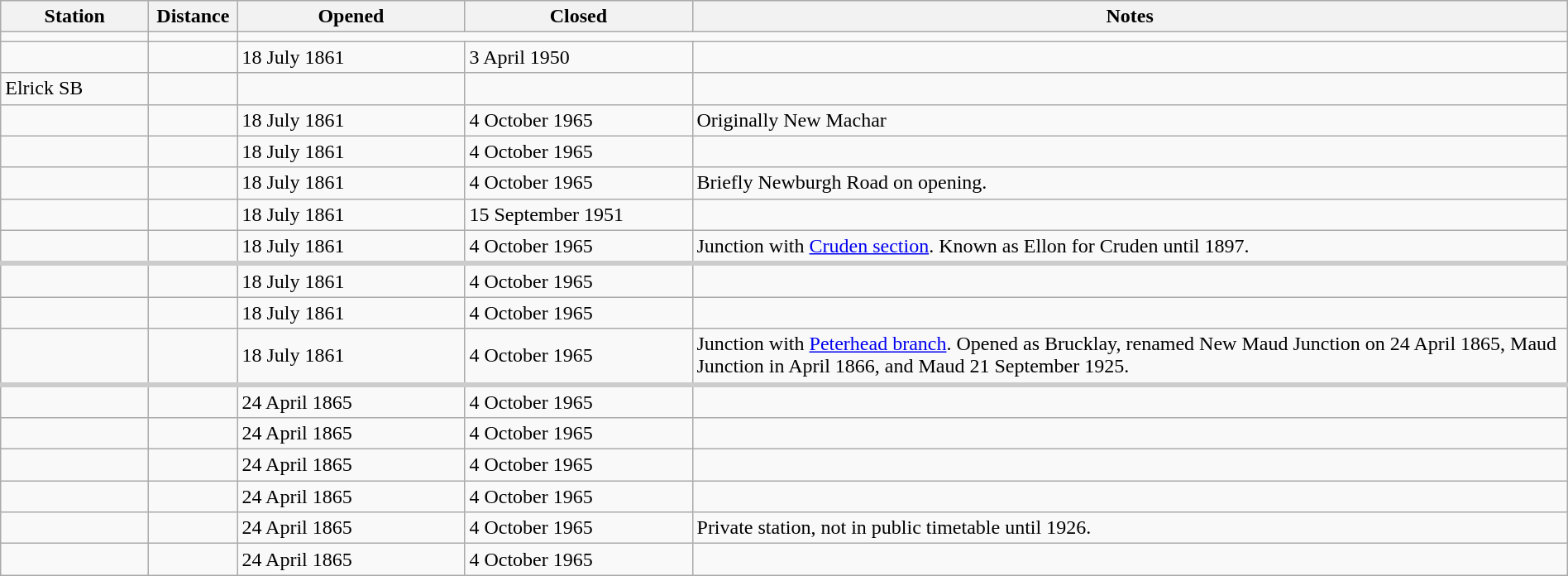<table class="wikitable" style="width:100%; margin-right:0;">
<tr>
<th scope="col" style="width:7em; text-align:center;">Station</th>
<th scope="col" style="width:4em; text-align:center;">Distance</th>
<th scope="col" style="width:11em;">Opened</th>
<th scope="col" style="width:11em;">Closed</th>
<th scope="col" class="unsortable">Notes</th>
</tr>
<tr>
<td></td>
<td></td>
<td colspan=3><strong></strong></td>
</tr>
<tr>
<td></td>
<td></td>
<td>18 July 1861</td>
<td>3 April 1950</td>
<td></td>
</tr>
<tr>
<td>Elrick SB</td>
<td></td>
<td></td>
<td></td>
<td></td>
</tr>
<tr>
<td></td>
<td></td>
<td>18 July 1861</td>
<td>4 October 1965</td>
<td>Originally New Machar</td>
</tr>
<tr>
<td></td>
<td></td>
<td>18 July 1861</td>
<td>4 October 1965</td>
<td></td>
</tr>
<tr>
<td></td>
<td></td>
<td>18 July 1861</td>
<td>4 October 1965</td>
<td>Briefly Newburgh Road on opening.</td>
</tr>
<tr>
<td></td>
<td></td>
<td>18 July 1861</td>
<td>15 September 1951</td>
<td></td>
</tr>
<tr>
<td></td>
<td></td>
<td>18 July 1861</td>
<td>4 October 1965</td>
<td>Junction with <a href='#'>Cruden section</a>. Known as Ellon for Cruden until 1897.</td>
</tr>
<tr style="border-top:4px solid #ccc">
<td></td>
<td></td>
<td>18 July 1861</td>
<td>4 October 1965</td>
<td></td>
</tr>
<tr>
<td></td>
<td></td>
<td>18 July 1861</td>
<td>4 October 1965</td>
<td></td>
</tr>
<tr>
<td></td>
<td></td>
<td>18 July 1861</td>
<td>4 October 1965</td>
<td>Junction with <a href='#'>Peterhead branch</a>. Opened as Brucklay, renamed New Maud Junction on 24 April 1865, Maud Junction in April 1866, and Maud 21 September 1925.</td>
</tr>
<tr style="border-top:4px solid #ccc">
<td></td>
<td></td>
<td>24 April 1865</td>
<td>4 October 1965</td>
<td></td>
</tr>
<tr>
<td></td>
<td></td>
<td>24 April 1865</td>
<td>4 October 1965</td>
<td></td>
</tr>
<tr>
<td></td>
<td></td>
<td>24 April 1865</td>
<td>4 October 1965</td>
<td></td>
</tr>
<tr>
<td></td>
<td></td>
<td>24 April 1865</td>
<td>4 October 1965</td>
<td></td>
</tr>
<tr>
<td></td>
<td></td>
<td>24 April 1865</td>
<td>4 October 1965</td>
<td>Private station, not in public timetable until 1926.</td>
</tr>
<tr>
<td></td>
<td></td>
<td>24 April 1865</td>
<td>4 October 1965</td>
<td></td>
</tr>
</table>
